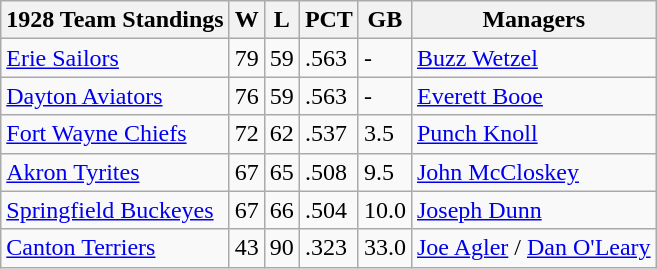<table class="wikitable">
<tr>
<th>1928 Team Standings</th>
<th>W</th>
<th>L</th>
<th>PCT</th>
<th>GB</th>
<th>Managers</th>
</tr>
<tr>
<td><a href='#'>Erie Sailors</a></td>
<td>79</td>
<td>59</td>
<td>.563</td>
<td>-</td>
<td><a href='#'>Buzz Wetzel</a></td>
</tr>
<tr>
<td><a href='#'>Dayton Aviators</a></td>
<td>76</td>
<td>59</td>
<td>.563</td>
<td>-</td>
<td><a href='#'>Everett Booe</a></td>
</tr>
<tr>
<td><a href='#'>Fort Wayne Chiefs</a></td>
<td>72</td>
<td>62</td>
<td>.537</td>
<td>3.5</td>
<td><a href='#'>Punch Knoll</a></td>
</tr>
<tr>
<td><a href='#'>Akron Tyrites</a></td>
<td>67</td>
<td>65</td>
<td>.508</td>
<td>9.5</td>
<td><a href='#'>John McCloskey</a></td>
</tr>
<tr>
<td><a href='#'>Springfield Buckeyes</a></td>
<td>67</td>
<td>66</td>
<td>.504</td>
<td>10.0</td>
<td><a href='#'>Joseph Dunn</a></td>
</tr>
<tr>
<td><a href='#'>Canton Terriers</a></td>
<td>43</td>
<td>90</td>
<td>.323</td>
<td>33.0</td>
<td><a href='#'>Joe Agler</a> / <a href='#'>Dan O'Leary</a></td>
</tr>
</table>
